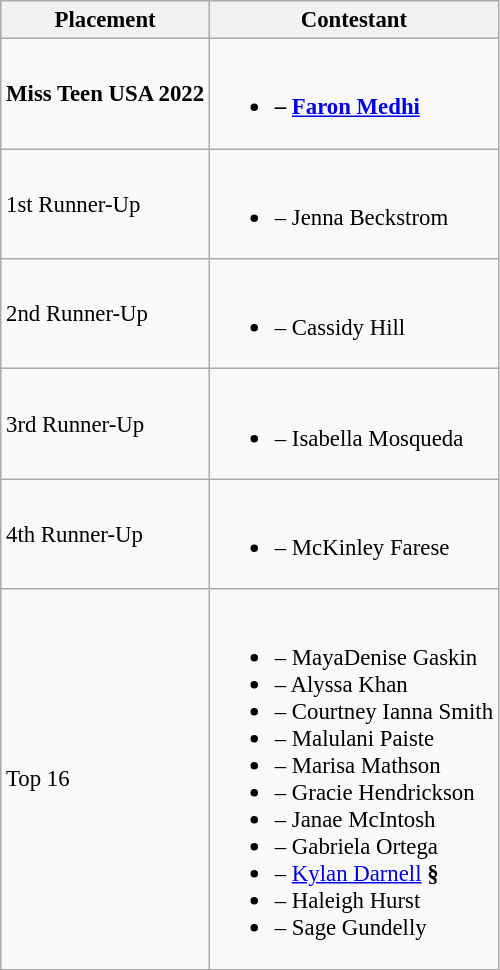<table class="wikitable" style="font-size: 95%;">
<tr>
<th>Placement</th>
<th>Contestant</th>
</tr>
<tr>
<td><strong>Miss Teen USA 2022</strong></td>
<td><br><ul><li><strong> – <a href='#'>Faron Medhi</a></strong></li></ul></td>
</tr>
<tr>
<td>1st Runner-Up</td>
<td><br><ul><li> – Jenna Beckstrom</li></ul></td>
</tr>
<tr>
<td>2nd Runner-Up</td>
<td><br><ul><li> – Cassidy Hill</li></ul></td>
</tr>
<tr>
<td>3rd Runner-Up</td>
<td><br><ul><li> – Isabella Mosqueda</li></ul></td>
</tr>
<tr>
<td>4th Runner-Up</td>
<td><br><ul><li> – McKinley Farese</li></ul></td>
</tr>
<tr>
<td>Top 16</td>
<td><br><ul><li> – MayaDenise Gaskin</li><li> – Alyssa Khan</li><li> – Courtney Ianna Smith</li><li> – Malulani Paiste</li><li> – Marisa Mathson</li><li> – Gracie Hendrickson</li><li> – Janae McIntosh</li><li> – Gabriela Ortega</li><li> – <a href='#'>Kylan Darnell</a> <strong>§</strong></li><li> – Haleigh Hurst</li><li> – Sage Gundelly</li></ul></td>
</tr>
</table>
